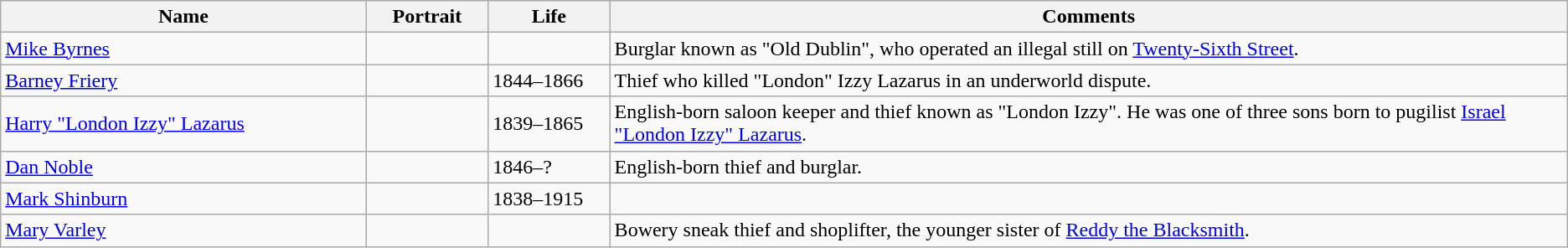<table class=wikitable>
<tr>
<th width="21%">Name</th>
<th width="7%">Portrait</th>
<th width="7%">Life</th>
<th width="55%">Comments</th>
</tr>
<tr>
<td><a href='#'>Mike Byrnes</a></td>
<td></td>
<td></td>
<td>Burglar known as "Old Dublin", who operated an illegal still on <a href='#'>Twenty-Sixth Street</a>.</td>
</tr>
<tr>
<td><a href='#'>Barney Friery</a></td>
<td></td>
<td>1844–1866</td>
<td>Thief who killed "London" Izzy Lazarus in an underworld dispute.</td>
</tr>
<tr>
<td><a href='#'>Harry "London Izzy" Lazarus</a></td>
<td></td>
<td>1839–1865</td>
<td>English-born saloon keeper and thief known as "London Izzy". He was one of three sons born to pugilist <a href='#'>Israel "London Izzy" Lazarus</a>.</td>
</tr>
<tr>
<td><a href='#'>Dan Noble</a></td>
<td></td>
<td>1846–?</td>
<td>English-born thief and burglar.</td>
</tr>
<tr>
<td><a href='#'>Mark Shinburn</a></td>
<td></td>
<td>1838–1915</td>
<td></td>
</tr>
<tr>
<td><a href='#'>Mary Varley</a></td>
<td></td>
<td></td>
<td>Bowery sneak thief and shoplifter, the younger sister of <a href='#'>Reddy the Blacksmith</a>.</td>
</tr>
</table>
